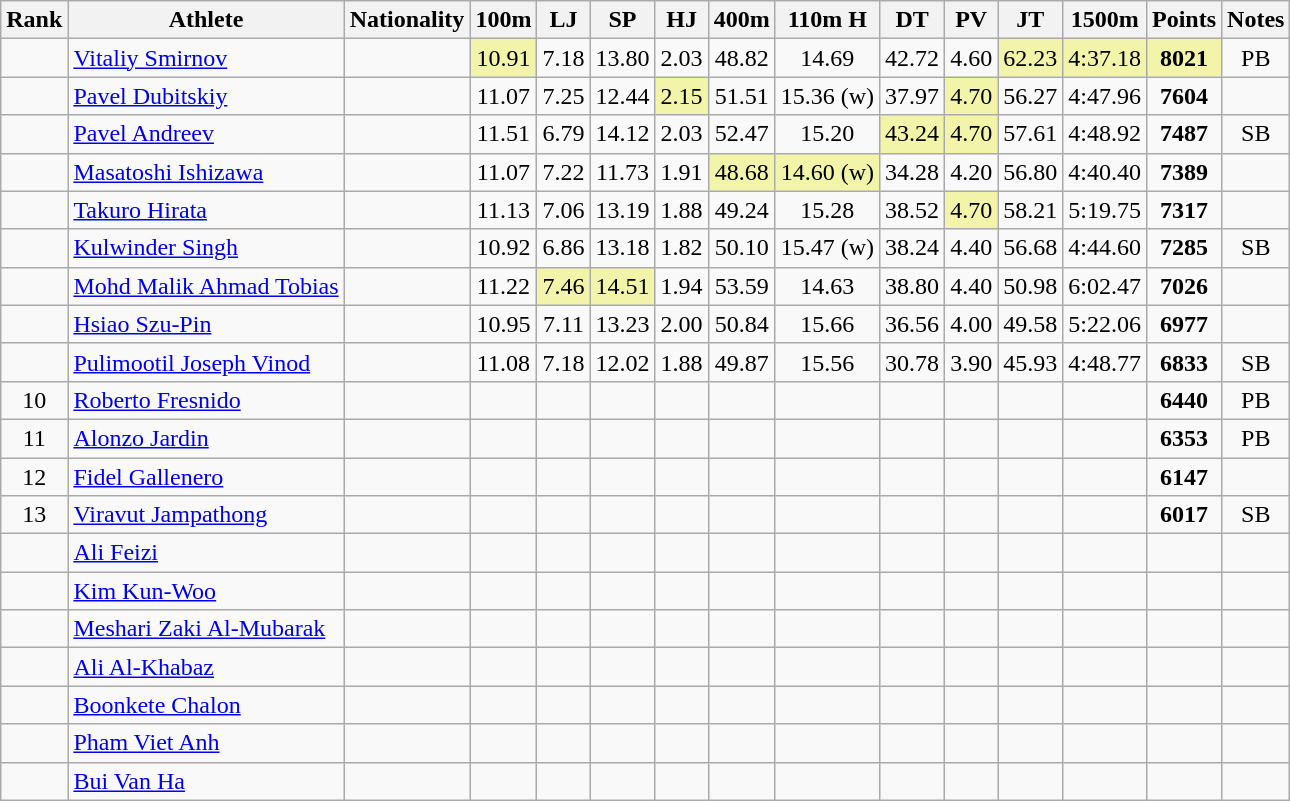<table class="wikitable sortable" style="text-align:center">
<tr>
<th>Rank</th>
<th>Athlete</th>
<th>Nationality</th>
<th>100m</th>
<th>LJ</th>
<th>SP</th>
<th>HJ</th>
<th>400m</th>
<th>110m H</th>
<th>DT</th>
<th>PV</th>
<th>JT</th>
<th>1500m</th>
<th>Points</th>
<th>Notes</th>
</tr>
<tr>
<td></td>
<td align=left><a href='#'>Vitaliy Smirnov</a></td>
<td align=left></td>
<td BGCOLOR=f2f5a9>10.91</td>
<td>7.18</td>
<td>13.80</td>
<td>2.03</td>
<td>48.82</td>
<td>14.69</td>
<td>42.72</td>
<td>4.60</td>
<td BGCOLOR=f2f5a9>62.23</td>
<td BGCOLOR=f2f5a9>4:37.18</td>
<td BGCOLOR=f2f5a9><strong>8021</strong></td>
<td>PB</td>
</tr>
<tr>
<td></td>
<td align=left><a href='#'>Pavel Dubitskiy</a></td>
<td align=left></td>
<td>11.07</td>
<td>7.25</td>
<td>12.44</td>
<td BGCOLOR=f2f5a9>2.15</td>
<td>51.51</td>
<td>15.36 (w)</td>
<td>37.97</td>
<td BGCOLOR=f2f5a9>4.70</td>
<td>56.27</td>
<td>4:47.96</td>
<td><strong>7604</strong></td>
<td></td>
</tr>
<tr>
<td></td>
<td align=left><a href='#'>Pavel Andreev</a></td>
<td align=left></td>
<td>11.51</td>
<td>6.79</td>
<td>14.12</td>
<td>2.03</td>
<td>52.47</td>
<td>15.20</td>
<td BGCOLOR=f2f5a9>43.24</td>
<td BGCOLOR=f2f5a9>4.70</td>
<td>57.61</td>
<td>4:48.92</td>
<td><strong>7487</strong></td>
<td>SB</td>
</tr>
<tr>
<td></td>
<td align=left><a href='#'>Masatoshi Ishizawa</a></td>
<td align=left></td>
<td>11.07</td>
<td>7.22</td>
<td>11.73</td>
<td>1.91</td>
<td BGCOLOR=f2f5a9>48.68</td>
<td BGCOLOR=f2f5a9>14.60 (w)</td>
<td>34.28</td>
<td>4.20</td>
<td>56.80</td>
<td>4:40.40</td>
<td><strong>7389</strong></td>
<td></td>
</tr>
<tr>
<td></td>
<td align=left><a href='#'>Takuro Hirata</a></td>
<td align=left></td>
<td>11.13</td>
<td>7.06</td>
<td>13.19</td>
<td>1.88</td>
<td>49.24</td>
<td>15.28</td>
<td>38.52</td>
<td BGCOLOR=f2f5a9>4.70</td>
<td>58.21</td>
<td>5:19.75</td>
<td><strong>7317</strong></td>
<td></td>
</tr>
<tr>
<td></td>
<td align=left><a href='#'>Kulwinder Singh</a></td>
<td align=left></td>
<td>10.92</td>
<td>6.86</td>
<td>13.18</td>
<td>1.82</td>
<td>50.10</td>
<td>15.47 (w)</td>
<td>38.24</td>
<td>4.40</td>
<td>56.68</td>
<td>4:44.60</td>
<td><strong>7285</strong></td>
<td>SB</td>
</tr>
<tr>
<td></td>
<td align=left><a href='#'>Mohd Malik Ahmad Tobias</a></td>
<td align=left></td>
<td>11.22</td>
<td BGCOLOR=f2f5a9>7.46</td>
<td BGCOLOR=f2f5a9>14.51</td>
<td>1.94</td>
<td>53.59</td>
<td>14.63</td>
<td>38.80</td>
<td>4.40</td>
<td>50.98</td>
<td>6:02.47</td>
<td><strong>7026</strong></td>
<td></td>
</tr>
<tr>
<td></td>
<td align=left><a href='#'>Hsiao Szu-Pin</a></td>
<td align=left></td>
<td>10.95</td>
<td>7.11</td>
<td>13.23</td>
<td>2.00</td>
<td>50.84</td>
<td>15.66</td>
<td>36.56</td>
<td>4.00</td>
<td>49.58</td>
<td>5:22.06</td>
<td><strong>6977</strong></td>
<td></td>
</tr>
<tr>
<td></td>
<td align=left><a href='#'>Pulimootil Joseph Vinod</a></td>
<td align=left></td>
<td>11.08</td>
<td>7.18</td>
<td>12.02</td>
<td>1.88</td>
<td>49.87</td>
<td>15.56</td>
<td>30.78</td>
<td>3.90</td>
<td>45.93</td>
<td>4:48.77</td>
<td><strong>6833</strong></td>
<td>SB</td>
</tr>
<tr>
<td>10</td>
<td align=left><a href='#'>Roberto Fresnido</a></td>
<td align=left></td>
<td></td>
<td></td>
<td></td>
<td></td>
<td></td>
<td></td>
<td></td>
<td></td>
<td></td>
<td></td>
<td><strong>6440</strong></td>
<td>PB</td>
</tr>
<tr>
<td>11</td>
<td align=left><a href='#'>Alonzo Jardin</a></td>
<td align=left></td>
<td></td>
<td></td>
<td></td>
<td></td>
<td></td>
<td></td>
<td></td>
<td></td>
<td></td>
<td></td>
<td><strong>6353</strong></td>
<td>PB</td>
</tr>
<tr>
<td>12</td>
<td align=left><a href='#'>Fidel Gallenero</a></td>
<td align=left></td>
<td></td>
<td></td>
<td></td>
<td></td>
<td></td>
<td></td>
<td></td>
<td></td>
<td></td>
<td></td>
<td><strong>6147</strong></td>
<td></td>
</tr>
<tr>
<td>13</td>
<td align=left><a href='#'>Viravut Jampathong</a></td>
<td align=left></td>
<td></td>
<td></td>
<td></td>
<td></td>
<td></td>
<td></td>
<td></td>
<td></td>
<td></td>
<td></td>
<td><strong>6017</strong></td>
<td>SB</td>
</tr>
<tr>
<td></td>
<td align=left><a href='#'>Ali Feizi</a></td>
<td align=left></td>
<td></td>
<td></td>
<td></td>
<td></td>
<td></td>
<td></td>
<td></td>
<td></td>
<td></td>
<td></td>
<td><strong></strong></td>
<td></td>
</tr>
<tr>
<td></td>
<td align=left><a href='#'>Kim Kun-Woo</a></td>
<td align=left></td>
<td></td>
<td></td>
<td></td>
<td></td>
<td></td>
<td></td>
<td></td>
<td></td>
<td></td>
<td></td>
<td><strong></strong></td>
<td></td>
</tr>
<tr>
<td></td>
<td align=left><a href='#'>Meshari Zaki Al-Mubarak</a></td>
<td align=left></td>
<td></td>
<td></td>
<td></td>
<td></td>
<td></td>
<td></td>
<td></td>
<td></td>
<td></td>
<td></td>
<td><strong></strong></td>
<td></td>
</tr>
<tr>
<td></td>
<td align=left><a href='#'>Ali Al-Khabaz</a></td>
<td align=left></td>
<td></td>
<td></td>
<td></td>
<td></td>
<td></td>
<td></td>
<td></td>
<td></td>
<td></td>
<td></td>
<td><strong></strong></td>
<td></td>
</tr>
<tr>
<td></td>
<td align=left><a href='#'>Boonkete Chalon</a></td>
<td align=left></td>
<td></td>
<td></td>
<td></td>
<td></td>
<td></td>
<td></td>
<td></td>
<td></td>
<td></td>
<td></td>
<td><strong></strong></td>
<td></td>
</tr>
<tr>
<td></td>
<td align=left><a href='#'>Pham Viet Anh</a></td>
<td align=left></td>
<td></td>
<td></td>
<td></td>
<td></td>
<td></td>
<td></td>
<td></td>
<td></td>
<td></td>
<td></td>
<td><strong></strong></td>
<td></td>
</tr>
<tr>
<td></td>
<td align=left><a href='#'>Bui Van Ha</a></td>
<td align=left></td>
<td></td>
<td></td>
<td></td>
<td></td>
<td></td>
<td></td>
<td></td>
<td></td>
<td></td>
<td></td>
<td><strong></strong></td>
<td></td>
</tr>
</table>
